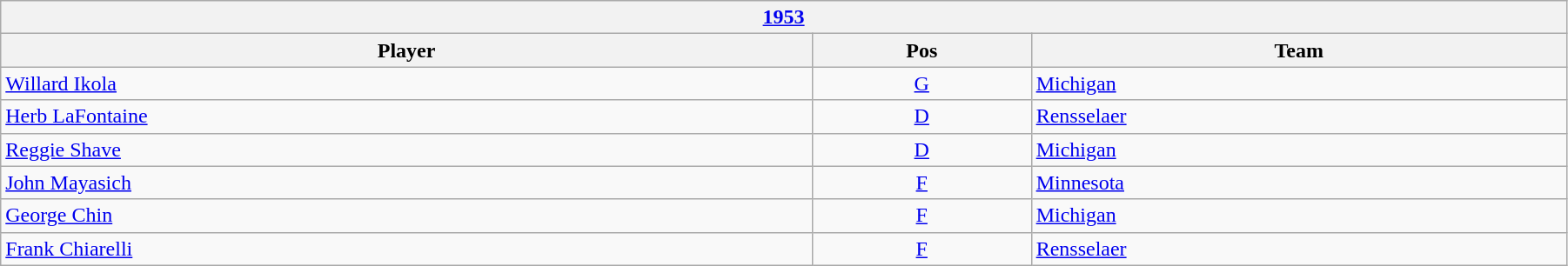<table class="wikitable" width=95%>
<tr>
<th colspan=3><a href='#'>1953</a></th>
</tr>
<tr>
<th>Player</th>
<th>Pos</th>
<th>Team</th>
</tr>
<tr>
<td><a href='#'>Willard Ikola</a></td>
<td style="text-align:center;"><a href='#'>G</a></td>
<td><a href='#'>Michigan</a></td>
</tr>
<tr>
<td><a href='#'>Herb LaFontaine</a></td>
<td style="text-align:center;"><a href='#'>D</a></td>
<td><a href='#'>Rensselaer</a></td>
</tr>
<tr>
<td><a href='#'>Reggie Shave</a></td>
<td style="text-align:center;"><a href='#'>D</a></td>
<td><a href='#'>Michigan</a></td>
</tr>
<tr>
<td><a href='#'>John Mayasich</a></td>
<td style="text-align:center;"><a href='#'>F</a></td>
<td><a href='#'>Minnesota</a></td>
</tr>
<tr>
<td><a href='#'>George Chin</a></td>
<td style="text-align:center;"><a href='#'>F</a></td>
<td><a href='#'>Michigan</a></td>
</tr>
<tr>
<td><a href='#'>Frank Chiarelli</a></td>
<td style="text-align:center;"><a href='#'>F</a></td>
<td><a href='#'>Rensselaer</a></td>
</tr>
</table>
